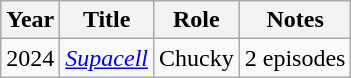<table class="wikitable sortable">
<tr>
<th>Year</th>
<th>Title</th>
<th>Role</th>
<th class="unsortable">Notes</th>
</tr>
<tr>
<td>2024</td>
<td><em><a href='#'>Supacell</a></em></td>
<td>Chucky</td>
<td>2 episodes</td>
</tr>
</table>
